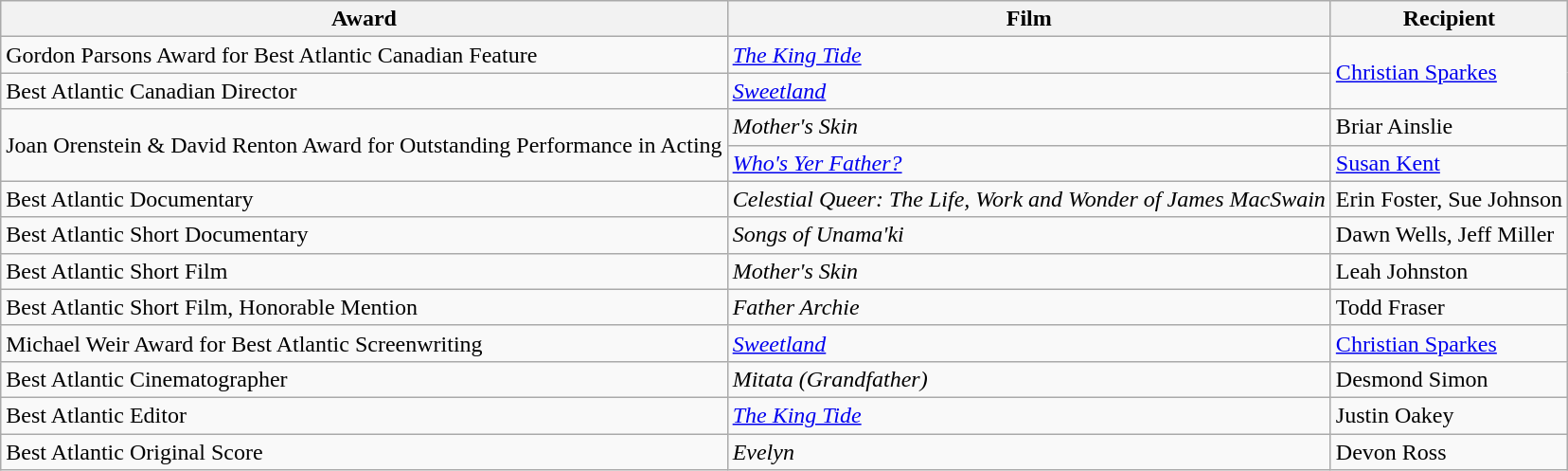<table class="wikitable">
<tr>
<th>Award</th>
<th>Film</th>
<th>Recipient</th>
</tr>
<tr>
<td>Gordon Parsons Award for Best Atlantic Canadian Feature</td>
<td><em><a href='#'>The King Tide</a></em></td>
<td rowspan=2><a href='#'>Christian Sparkes</a></td>
</tr>
<tr>
<td>Best Atlantic Canadian Director</td>
<td><em><a href='#'>Sweetland</a></em></td>
</tr>
<tr>
<td rowspan=2>Joan Orenstein & David Renton Award for Outstanding Performance in Acting</td>
<td><em>Mother's Skin</em></td>
<td>Briar Ainslie</td>
</tr>
<tr>
<td><em><a href='#'>Who's Yer Father?</a></em></td>
<td><a href='#'>Susan Kent</a></td>
</tr>
<tr>
<td>Best Atlantic Documentary</td>
<td><em>Celestial Queer: The Life, Work and Wonder of James MacSwain</em></td>
<td>Erin Foster, Sue Johnson</td>
</tr>
<tr>
<td>Best Atlantic Short Documentary</td>
<td><em>Songs of Unama'ki</em></td>
<td>Dawn Wells, Jeff Miller</td>
</tr>
<tr>
<td>Best Atlantic Short Film</td>
<td><em>Mother's Skin</em></td>
<td>Leah Johnston</td>
</tr>
<tr>
<td>Best Atlantic Short Film, Honorable Mention</td>
<td><em>Father Archie</em></td>
<td>Todd Fraser</td>
</tr>
<tr>
<td>Michael Weir Award for Best Atlantic Screenwriting</td>
<td><em><a href='#'>Sweetland</a></em></td>
<td><a href='#'>Christian Sparkes</a></td>
</tr>
<tr>
<td>Best Atlantic Cinematographer</td>
<td><em>Mitata (Grandfather)</em></td>
<td>Desmond Simon</td>
</tr>
<tr>
<td>Best Atlantic Editor</td>
<td><em><a href='#'>The King Tide</a></em></td>
<td>Justin Oakey</td>
</tr>
<tr>
<td>Best Atlantic Original Score</td>
<td><em>Evelyn</em></td>
<td>Devon Ross</td>
</tr>
</table>
